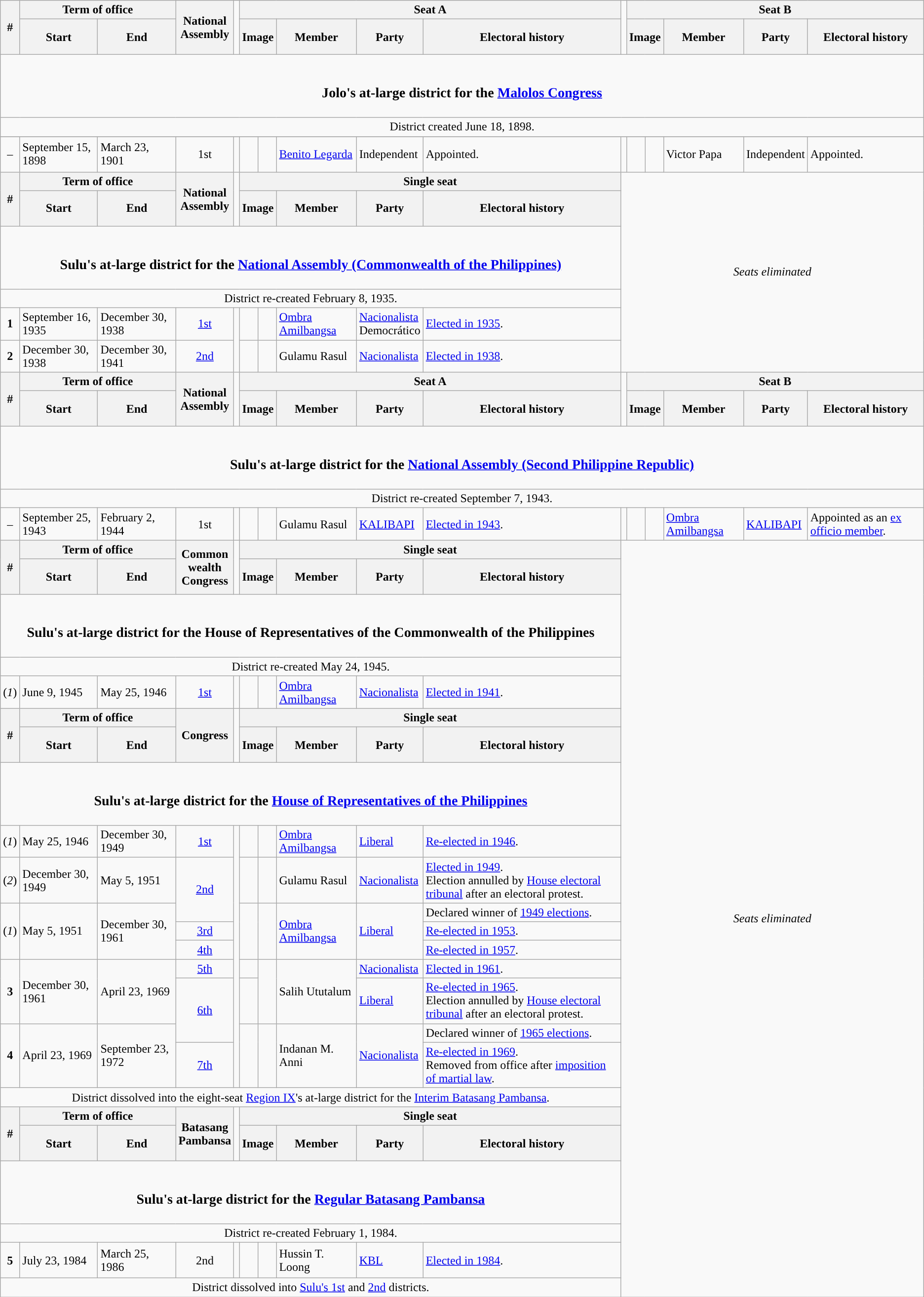<table class=wikitable>
<tr>
<th rowspan=2>#</th>
<th colspan=2>Term of office</th>
<th rowspan=2>National<br>Assembly</th>
<td rowspan=2></td>
<th colspan=5>Seat A</th>
<td rowspan=2></td>
<th colspan=5>Seat B</th>
</tr>
<tr style="height:3em">
<th>Start</th>
<th>End</th>
<th colspan="2" style="text-align:center;">Image</th>
<th>Member</th>
<th>Party</th>
<th>Electoral history</th>
<th colspan="2" style="text-align:center;">Image</th>
<th>Member</th>
<th>Party</th>
<th>Electoral history</th>
</tr>
<tr>
<td colspan="16" style="text-align:center;"><br><h3>Jolo's at-large district for the <a href='#'>Malolos Congress</a></h3></td>
</tr>
<tr>
<td colspan="16" style="text-align:center;">District created June 18, 1898.</td>
</tr>
<tr>
</tr>
<tr style="height:3em">
<td style="text-align:center;">–</td>
<td>September 15, 1898</td>
<td>March 23, 1901</td>
<td style="text-align:center;">1st</td>
<td></td>
<td style="color:inherit;background:"></td>
<td></td>
<td><a href='#'>Benito Legarda</a></td>
<td>Independent</td>
<td>Appointed.</td>
<td></td>
<td style="color:inherit;background:"></td>
<td></td>
<td>Victor Papa</td>
<td>Independent</td>
<td>Appointed.</td>
</tr>
<tr>
<th rowspan=2>#</th>
<th colspan=2>Term of office</th>
<th rowspan=2>National<br>Assembly</th>
<td rowspan=2></td>
<th colspan=5>Single seat</th>
<td rowspan=6 colspan=6 style="text-align:center;"><em>Seats eliminated</em></td>
</tr>
<tr style="height:3em">
<th>Start</th>
<th>End</th>
<th colspan="2" style="text-align:center;">Image</th>
<th>Member</th>
<th>Party</th>
<th>Electoral history</th>
</tr>
<tr>
<td colspan="10" style="text-align:center;"><br><h3>Sulu's at-large district for the <a href='#'>National Assembly (Commonwealth of the Philippines)</a></h3></td>
</tr>
<tr>
<td colspan="10" style="text-align:center;">District re-created February 8, 1935.</td>
</tr>
<tr>
<td style="text-align:center;"><strong>1</strong></td>
<td>September 16, 1935</td>
<td>December 30, 1938</td>
<td style="text-align:center;"><a href='#'>1st</a></td>
<td rowspan=2></td>
<td style="color:inherit;background:"></td>
<td></td>
<td><a href='#'>Ombra Amilbangsa</a></td>
<td><a href='#'>Nacionalista</a><br>Democrático</td>
<td><a href='#'>Elected in 1935</a>.</td>
</tr>
<tr>
<td style="text-align:center;"><strong>2</strong></td>
<td>December 30, 1938</td>
<td>December 30, 1941</td>
<td style="text-align:center;"><a href='#'>2nd</a></td>
<td style="color:inherit;background:"></td>
<td></td>
<td>Gulamu Rasul</td>
<td><a href='#'>Nacionalista</a></td>
<td><a href='#'>Elected in 1938</a>.</td>
</tr>
<tr>
<th rowspan=2>#</th>
<th colspan=2>Term of office</th>
<th rowspan=2>National<br>Assembly</th>
<td rowspan=2></td>
<th colspan=5>Seat A</th>
<td rowspan=2></td>
<th colspan=5>Seat B</th>
</tr>
<tr style="height:3em">
<th>Start</th>
<th>End</th>
<th colspan="2" style="text-align:center;">Image</th>
<th>Member</th>
<th>Party</th>
<th>Electoral history</th>
<th colspan="2" style="text-align:center;">Image</th>
<th>Member</th>
<th>Party</th>
<th>Electoral history</th>
</tr>
<tr>
<td colspan="16" style="text-align:center;"><br><h3>Sulu's at-large district for the <a href='#'>National Assembly (Second Philippine Republic)</a></h3></td>
</tr>
<tr>
<td colspan="16" style="text-align:center;">District re-created September 7, 1943.</td>
</tr>
<tr>
<td style="text-align:center;">–</td>
<td>September 25, 1943</td>
<td>February 2, 1944</td>
<td style="text-align:center;">1st</td>
<td></td>
<td style="color:inherit;background:"></td>
<td></td>
<td>Gulamu Rasul</td>
<td><a href='#'>KALIBAPI</a></td>
<td><a href='#'>Elected in 1943</a>.</td>
<td></td>
<td style="color:inherit;background:"></td>
<td></td>
<td><a href='#'>Ombra Amilbangsa</a></td>
<td><a href='#'>KALIBAPI</a></td>
<td>Appointed as an <a href='#'>ex officio member</a>.</td>
</tr>
<tr>
<th rowspan=2>#</th>
<th colspan=2>Term of office</th>
<th rowspan=2>Common<br>wealth<br>Congress</th>
<td rowspan=2></td>
<th colspan=5>Single seat</th>
<td rowspan=24 colspan=6 style="text-align:center;"><em>Seats eliminated</em></td>
</tr>
<tr style="height:3em">
<th>Start</th>
<th>End</th>
<th colspan="2" style="text-align:center;">Image</th>
<th>Member</th>
<th>Party</th>
<th>Electoral history</th>
</tr>
<tr>
<td colspan="10" style="text-align:center;"><br><h3>Sulu's at-large district for the House of Representatives of the Commonwealth of the Philippines</h3></td>
</tr>
<tr>
<td colspan="10" style="text-align:center;">District re-created May 24, 1945.</td>
</tr>
<tr>
<td style="text-align:center;">(<em>1</em>)</td>
<td>June 9, 1945</td>
<td>May 25, 1946</td>
<td style="text-align:center;"><a href='#'>1st</a></td>
<td></td>
<td style="color:inherit;background:"></td>
<td></td>
<td><a href='#'>Ombra Amilbangsa</a></td>
<td><a href='#'>Nacionalista</a></td>
<td><a href='#'>Elected in 1941</a>.</td>
</tr>
<tr>
<th rowspan=2>#</th>
<th colspan=2>Term of office</th>
<th rowspan=2>Congress</th>
<td rowspan=2></td>
<th colspan=5>Single seat</th>
</tr>
<tr style="height:3em">
<th>Start</th>
<th>End</th>
<th colspan="2" style="text-align:center;">Image</th>
<th>Member</th>
<th>Party</th>
<th>Electoral history</th>
</tr>
<tr>
<td colspan="10" style="text-align:center;"><br><h3>Sulu's at-large district for the <a href='#'>House of Representatives of the Philippines</a></h3></td>
</tr>
<tr>
<td style="text-align:center;">(<em>1</em>)</td>
<td>May 25, 1946</td>
<td>December 30, 1949</td>
<td style="text-align:center;"><a href='#'>1st</a></td>
<td rowspan=9></td>
<td style="color:inherit;background:"></td>
<td></td>
<td><a href='#'>Ombra Amilbangsa</a></td>
<td><a href='#'>Liberal</a></td>
<td><a href='#'>Re-elected in 1946</a>.</td>
</tr>
<tr>
<td style="text-align:center;">(<em>2</em>)</td>
<td>December 30, 1949</td>
<td>May 5, 1951</td>
<td rowspan="2" style="text-align:center;"><a href='#'>2nd</a></td>
<td style="color:inherit;background:"></td>
<td></td>
<td>Gulamu Rasul</td>
<td><a href='#'>Nacionalista</a></td>
<td><a href='#'>Elected in 1949</a>.<br>Election annulled by <a href='#'>House electoral tribunal</a> after an electoral protest.</td>
</tr>
<tr>
<td rowspan="3" style="text-align:center;">(<em>1</em>)</td>
<td rowspan="3">May 5, 1951</td>
<td rowspan="3">December 30, 1961</td>
<td rowspan="3" style="color:inherit;background:"></td>
<td rowspan="3"></td>
<td rowspan="3"><a href='#'>Ombra Amilbangsa</a></td>
<td rowspan="3"><a href='#'>Liberal</a></td>
<td>Declared winner of <a href='#'>1949 elections</a>.</td>
</tr>
<tr>
<td style="text-align:center;"><a href='#'>3rd</a></td>
<td><a href='#'>Re-elected in 1953</a>.</td>
</tr>
<tr>
<td style="text-align:center;"><a href='#'>4th</a></td>
<td><a href='#'>Re-elected in 1957</a>.</td>
</tr>
<tr>
<td rowspan="2" style="text-align:center;"><strong>3</strong></td>
<td rowspan="2">December 30, 1961</td>
<td rowspan="2">April 23, 1969</td>
<td style="text-align:center;"><a href='#'>5th</a></td>
<td style="color:inherit;background:"></td>
<td rowspan="2"></td>
<td rowspan="2">Salih Ututalum</td>
<td><a href='#'>Nacionalista</a></td>
<td><a href='#'>Elected in 1961</a>.</td>
</tr>
<tr>
<td rowspan="2" style="text-align:center;"><a href='#'>6th</a></td>
<td style="color:inherit;background:"></td>
<td><a href='#'>Liberal</a></td>
<td><a href='#'>Re-elected in 1965</a>.<br>Election annulled by <a href='#'>House electoral tribunal</a> after an electoral protest.</td>
</tr>
<tr>
<td rowspan="2" style="text-align:center;"><strong>4</strong></td>
<td rowspan="2">April 23, 1969</td>
<td rowspan="2">September 23, 1972</td>
<td rowspan="2" style="color:inherit;background:"></td>
<td rowspan="2"></td>
<td rowspan="2">Indanan M. Anni</td>
<td rowspan="2"><a href='#'>Nacionalista</a></td>
<td>Declared winner of <a href='#'>1965 elections</a>.</td>
</tr>
<tr>
<td style="text-align:center;"><a href='#'>7th</a></td>
<td><a href='#'>Re-elected in 1969</a>.<br>Removed from office after <a href='#'>imposition of martial law</a>.</td>
</tr>
<tr>
<td colspan="10" style="text-align:center;">District dissolved into the eight-seat <a href='#'>Region IX</a>'s at-large district for the <a href='#'>Interim Batasang Pambansa</a>.</td>
</tr>
<tr>
<th rowspan=2>#</th>
<th colspan=2>Term of office</th>
<th rowspan=2>Batasang<br>Pambansa</th>
<td rowspan=2></td>
<th colspan=5>Single seat</th>
</tr>
<tr style="height:3em">
<th>Start</th>
<th>End</th>
<th colspan="2" style="text-align:center;">Image</th>
<th>Member</th>
<th>Party</th>
<th>Electoral history</th>
</tr>
<tr>
<td colspan="10" style="text-align:center;"><br><h3>Sulu's at-large district for the <a href='#'>Regular Batasang Pambansa</a></h3></td>
</tr>
<tr>
<td colspan="10" style="text-align:center;">District re-created February 1, 1984.</td>
</tr>
<tr style="height:3em">
<td style="text-align:center;"><strong>5</strong></td>
<td>July 23, 1984</td>
<td>March 25, 1986</td>
<td style="text-align:center;">2nd</td>
<td></td>
<td style="color:inherit;background:"></td>
<td></td>
<td>Hussin T. Loong</td>
<td><a href='#'>KBL</a></td>
<td><a href='#'>Elected in 1984</a>.</td>
</tr>
<tr>
<td colspan="10" style="text-align:center;">District dissolved into <a href='#'>Sulu's 1st</a> and <a href='#'>2nd</a> districts.</td>
</tr>
</table>
